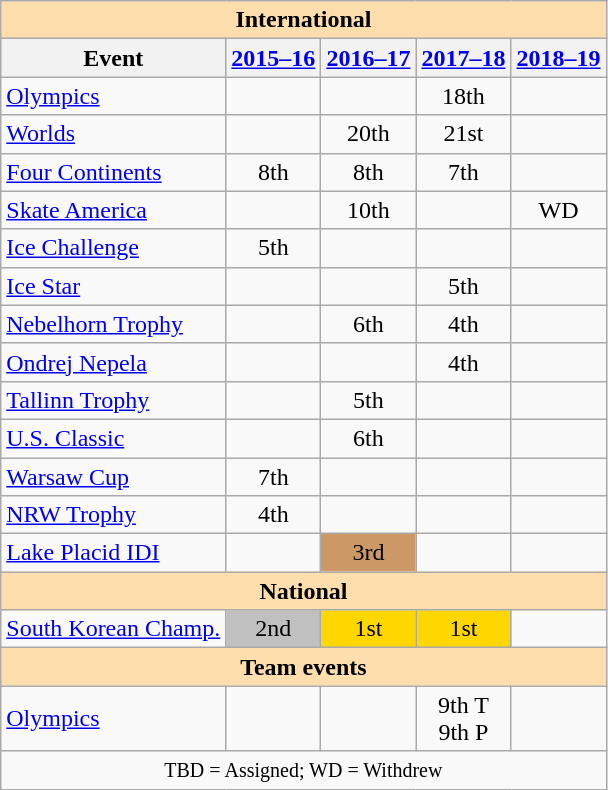<table class="wikitable" style="text-align:center">
<tr>
<th style="background-color: #ffdead; " colspan=5 align=center>International</th>
</tr>
<tr>
<th>Event</th>
<th><a href='#'>2015–16</a></th>
<th><a href='#'>2016–17</a></th>
<th><a href='#'>2017–18</a></th>
<th><a href='#'>2018–19</a></th>
</tr>
<tr>
<td align=left><a href='#'>Olympics</a></td>
<td></td>
<td></td>
<td>18th</td>
<td></td>
</tr>
<tr>
<td align=left><a href='#'>Worlds</a></td>
<td></td>
<td>20th</td>
<td>21st</td>
<td></td>
</tr>
<tr>
<td align=left><a href='#'>Four Continents</a></td>
<td>8th</td>
<td>8th</td>
<td>7th</td>
<td></td>
</tr>
<tr>
<td align=left> <a href='#'>Skate America</a></td>
<td></td>
<td>10th</td>
<td></td>
<td>WD</td>
</tr>
<tr>
<td align=left> <a href='#'>Ice Challenge</a></td>
<td>5th</td>
<td></td>
<td></td>
<td></td>
</tr>
<tr>
<td align=left> <a href='#'>Ice Star</a></td>
<td></td>
<td></td>
<td>5th</td>
<td></td>
</tr>
<tr>
<td align=left> <a href='#'>Nebelhorn Trophy</a></td>
<td></td>
<td>6th</td>
<td>4th</td>
<td></td>
</tr>
<tr>
<td align=left> <a href='#'>Ondrej Nepela</a></td>
<td></td>
<td></td>
<td>4th</td>
<td></td>
</tr>
<tr>
<td align=left> <a href='#'>Tallinn Trophy</a></td>
<td></td>
<td>5th</td>
<td></td>
<td></td>
</tr>
<tr>
<td align=left> <a href='#'>U.S. Classic</a></td>
<td></td>
<td>6th</td>
<td></td>
<td></td>
</tr>
<tr>
<td align=left> <a href='#'>Warsaw Cup</a></td>
<td>7th</td>
<td></td>
<td></td>
<td></td>
</tr>
<tr>
<td align=left><a href='#'>NRW Trophy</a></td>
<td>4th</td>
<td></td>
<td></td>
<td></td>
</tr>
<tr>
<td align=left><a href='#'>Lake Placid IDI</a></td>
<td></td>
<td bgcolor=cc9966>3rd</td>
<td></td>
<td></td>
</tr>
<tr>
<th style="background-color: #ffdead; " colspan=5 align=center>National</th>
</tr>
<tr>
<td align=left><a href='#'>South Korean Champ.</a></td>
<td bgcolor=silver>2nd</td>
<td bgcolor=gold>1st</td>
<td bgcolor=gold>1st</td>
<td></td>
</tr>
<tr>
<th style="background-color: #ffdead; " colspan=5 align=center>Team events</th>
</tr>
<tr>
<td align=left><a href='#'>Olympics</a></td>
<td></td>
<td></td>
<td>9th T <br> 9th P</td>
<td></td>
</tr>
<tr>
<td colspan=5 align=center><small> TBD = Assigned; WD = Withdrew </small></td>
</tr>
</table>
